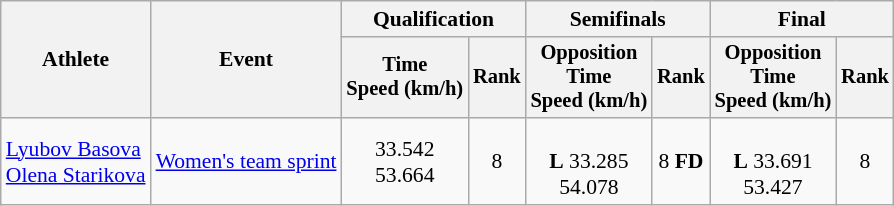<table class=wikitable style=font-size:90%>
<tr>
<th rowspan=2>Athlete</th>
<th rowspan=2>Event</th>
<th colspan=2>Qualification</th>
<th colspan=2>Semifinals</th>
<th colspan=2>Final</th>
</tr>
<tr style=font-size:95%>
<th>Time<br>Speed (km/h)</th>
<th>Rank</th>
<th>Opposition<br>Time<br>Speed (km/h)</th>
<th>Rank</th>
<th>Opposition<br>Time<br>Speed (km/h)</th>
<th>Rank</th>
</tr>
<tr align=center>
<td align=left><a href='#'>Lyubov Basova</a><br><a href='#'>Olena Starikova</a></td>
<td align=left><a href='#'>Women's team sprint</a></td>
<td>33.542<br>53.664</td>
<td>8</td>
<td><br><strong>L</strong> 33.285<br>54.078</td>
<td>8 <strong>FD</strong></td>
<td><br><strong>L</strong> 33.691<br>53.427</td>
<td>8</td>
</tr>
</table>
